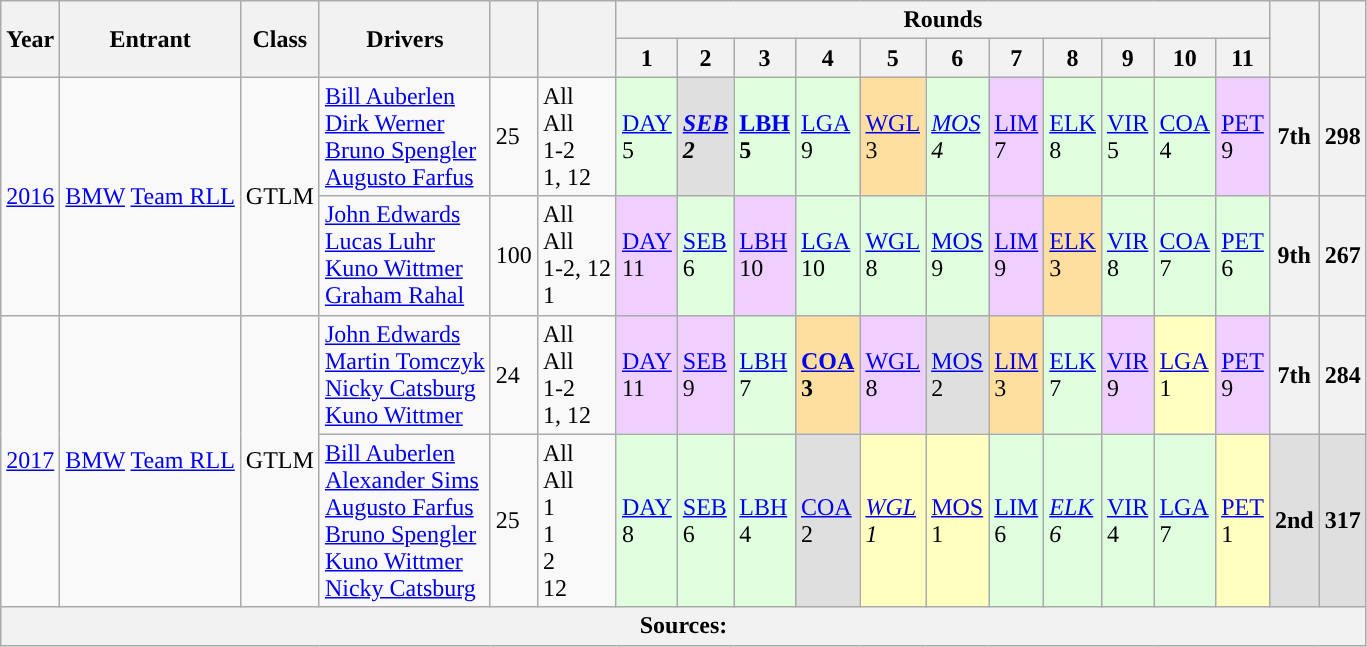<table class="wikitable">
<tr>
<th rowspan="2">Year</th>
<th rowspan="2">Entrant</th>
<th rowspan="2">Class</th>
<th rowspan="2">Drivers</th>
<th rowspan="2"></th>
<th rowspan="2"></th>
<th colspan="11">Rounds</th>
<th rowspan="2"></th>
<th rowspan="2"></th>
</tr>
<tr>
<th>1</th>
<th>2</th>
<th>3</th>
<th>4</th>
<th>5</th>
<th>6</th>
<th>7</th>
<th>8</th>
<th>9</th>
<th>10</th>
<th>11</th>
</tr>
<tr>
<td rowspan="2"><a href='#'>2016</a></td>
<td rowspan="2"> <a href='#'>BMW</a> <a href='#'>Team RLL</a></td>
<td rowspan="2">GTLM</td>
<td> <a href='#'>Bill Auberlen</a><br> <a href='#'>Dirk Werner</a><br> <a href='#'>Bruno Spengler</a><br> <a href='#'>Augusto Farfus</a></td>
<td>25</td>
<td>All<br>All<br>1-2<br>1, 12</td>
<td style="background:#DFFFDF;"><a href='#'>DAY</a><br>5</td>
<td style="background:#DFDFDF;”"><strong><em><a href='#'>SEB</a><br>2</em></strong></td>
<td style="background:#DFFFDF;"><strong><a href='#'>LBH</a><br>5</strong></td>
<td style="background:#DFFFDF;"><a href='#'>LGA</a><br>9</td>
<td style="background:#FFDF9F;”"><a href='#'>WGL</a><br>3</td>
<td style="background:#DFFFDF;"><em><a href='#'>MOS</a><br>4</em></td>
<td style="background:#EFCFFF;"><a href='#'>LIM</a><br>7</td>
<td style="background:#DFFFDF;"><a href='#'>ELK</a><br>8</td>
<td style="background:#DFFFDF;"><a href='#'>VIR</a><br>5</td>
<td style="background:#DFFFDF;"><a href='#'>COA</a><br>4</td>
<td style="background:#EFCFFF;"><a href='#'>PET</a><br>9</td>
<th>7th</th>
<th>298</th>
</tr>
<tr>
<td> <a href='#'>John Edwards</a><br> <a href='#'>Lucas Luhr</a><br> <a href='#'>Kuno Wittmer</a><br> <a href='#'>Graham Rahal</a></td>
<td>100</td>
<td>All<br>All<br>1-2, 12<br>1</td>
<td style="background:#EFCFFF;"><a href='#'>DAY</a><br>11</td>
<td style="background:#DFFFDF;"><a href='#'>SEB</a><br>6</td>
<td style="background:#EFCFFF;"><a href='#'>LBH</a><br>10</td>
<td style="background:#DFFFDF;"><a href='#'>LGA</a><br>10</td>
<td style="background:#DFFFDF;"><a href='#'>WGL</a><br>8</td>
<td style="background:#DFFFDF;"><a href='#'>MOS</a><br>9</td>
<td style="background:#EFCFFF;"><a href='#'>LIM</a><br>9</td>
<td style="background:#FFDF9F;”"><a href='#'>ELK</a><br>3</td>
<td style="background:#DFFFDF;"><a href='#'>VIR</a><br>8</td>
<td style="background:#DFFFDF;"><a href='#'>COA</a><br>7</td>
<td style="background:#DFFFDF;"><a href='#'>PET</a><br>6</td>
<th>9th</th>
<th>267</th>
</tr>
<tr>
<td rowspan="2"><a href='#'>2017</a></td>
<td rowspan="2"> <a href='#'>BMW</a> <a href='#'>Team RLL</a></td>
<td rowspan="2">GTLM</td>
<td> <a href='#'>John Edwards</a><br> <a href='#'>Martin Tomczyk</a><br> <a href='#'>Nicky Catsburg</a><br> <a href='#'>Kuno Wittmer</a></td>
<td>24</td>
<td>All<br>All<br>1-2<br>1, 12</td>
<td style="background:#EFCFFF;"><a href='#'>DAY</a><br>11</td>
<td style="background:#EFCFFF;"><a href='#'>SEB</a><br>9</td>
<td style="background:#DFFFDF;"><a href='#'>LBH</a><br>7</td>
<td style="background:#FFDF9F;”"><strong><a href='#'>COA</a><br>3</strong></td>
<td style="background:#EFCFFF;"><a href='#'>WGL</a><br>8</td>
<td style="background:#DFDFDF;”"><a href='#'>MOS</a><br>2</td>
<td style="background:#FFDF9F;”"><a href='#'>LIM</a><br>3</td>
<td style="background:#DFFFDF;"><a href='#'>ELK</a><br>7</td>
<td style="background:#EFCFFF;"><a href='#'>VIR</a><br>9</td>
<td style="background:#FFFFBF;”"><a href='#'>LGA</a><br>1</td>
<td style="background:#EFCFFF;"><a href='#'>PET</a><br>9</td>
<th>7th</th>
<th>284</th>
</tr>
<tr>
<td> <a href='#'>Bill Auberlen</a><br> <a href='#'>Alexander Sims</a><br> <a href='#'>Augusto Farfus</a><br> <a href='#'>Bruno Spengler</a><br> <a href='#'>Kuno Wittmer</a><br> <a href='#'>Nicky Catsburg</a></td>
<td>25</td>
<td>All<br>All<br>1<br>1<br>2<br>12</td>
<td style="background:#DFFFDF;"><a href='#'>DAY</a><br>8</td>
<td style="background:#DFFFDF;"><a href='#'>SEB</a><br>6</td>
<td style="background:#DFFFDF;"><a href='#'>LBH</a><br>4</td>
<td style="background:#DFDFDF;”"><a href='#'>COA</a><br>2</td>
<td style="background:#FFFFBF;”"><em><a href='#'>WGL</a><br>1</em></td>
<td style="background:#FFFFBF;”"><a href='#'>MOS</a><br>1</td>
<td style="background:#DFFFDF;"><a href='#'>LIM</a><br>6</td>
<td style="background:#DFFFDF;"><em><a href='#'>ELK</a><br>6</em></td>
<td style="background:#DFFFDF;"><a href='#'>VIR</a><br>4</td>
<td style="background:#DFFFDF;"><a href='#'>LGA</a><br>7</td>
<td style="background:#FFFFBF;”"><a href='#'>PET</a><br>1</td>
<th style="background:#DFDFDF;”">2nd</th>
<th style="background:#DFDFDF;”">317</th>
</tr>
<tr>
<th colspan="19">Sources:</th>
</tr>
</table>
